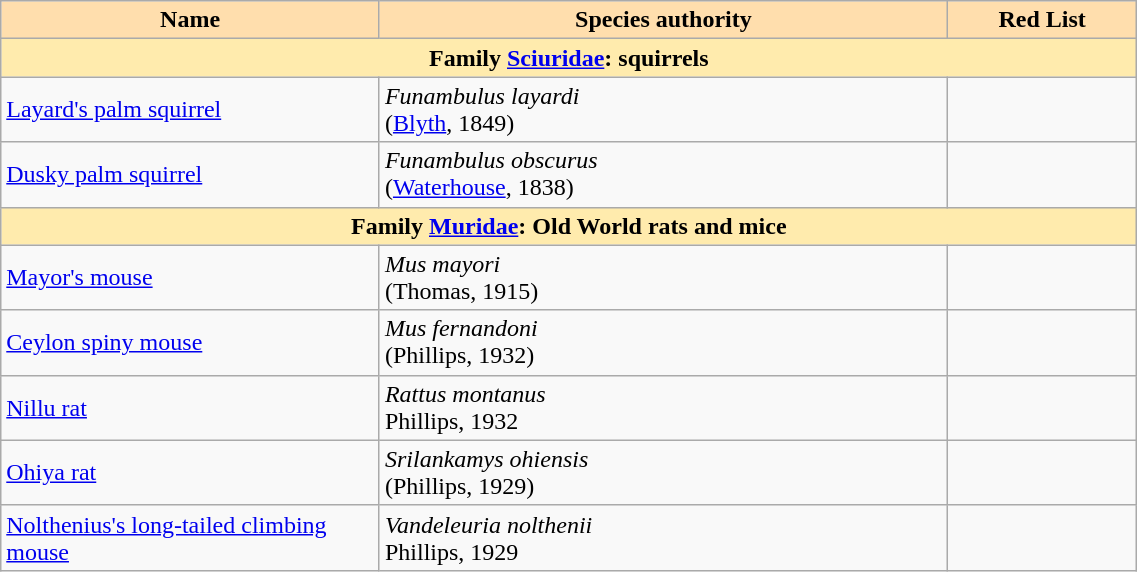<table width=60% class="sortable wikitable" text-align:center;">
<tr>
<th width="20%" style=background:navajowhite>Name</th>
<th width="30%" style=background:navajowhite>Species authority</th>
<th width="10%" style=background:navajowhite>Red List</th>
</tr>
<tr>
<td style="text-align:center;" bgcolor="#ffebad" colspan=3><strong>Family <a href='#'>Sciuridae</a>:  squirrels</strong></td>
</tr>
<tr>
<td><a href='#'>Layard's palm squirrel</a></td>
<td><em>Funambulus layardi</em><br>(<a href='#'>Blyth</a>, 1849)</td>
<td></td>
</tr>
<tr>
<td><a href='#'>Dusky palm squirrel</a></td>
<td><em>Funambulus obscurus</em><br>(<a href='#'>Waterhouse</a>, 1838)</td>
<td></td>
</tr>
<tr>
<td style="text-align:center;" bgcolor="#ffebad" colspan=3><strong>Family <a href='#'>Muridae</a>:  Old World rats and mice</strong></td>
</tr>
<tr>
<td><a href='#'>Mayor's mouse</a></td>
<td><em>Mus mayori</em><br>(Thomas, 1915)</td>
<td></td>
</tr>
<tr>
<td><a href='#'>Ceylon spiny mouse</a></td>
<td><em>Mus fernandoni</em><br>(Phillips, 1932)</td>
<td></td>
</tr>
<tr>
<td><a href='#'>Nillu rat</a></td>
<td><em>Rattus montanus</em><br>Phillips, 1932</td>
<td></td>
</tr>
<tr>
<td><a href='#'>Ohiya rat</a></td>
<td><em>Srilankamys ohiensis</em><br>(Phillips, 1929)</td>
<td></td>
</tr>
<tr>
<td><a href='#'>Nolthenius's long-tailed climbing mouse</a></td>
<td><em>Vandeleuria nolthenii</em><br>Phillips, 1929</td>
<td></td>
</tr>
</table>
